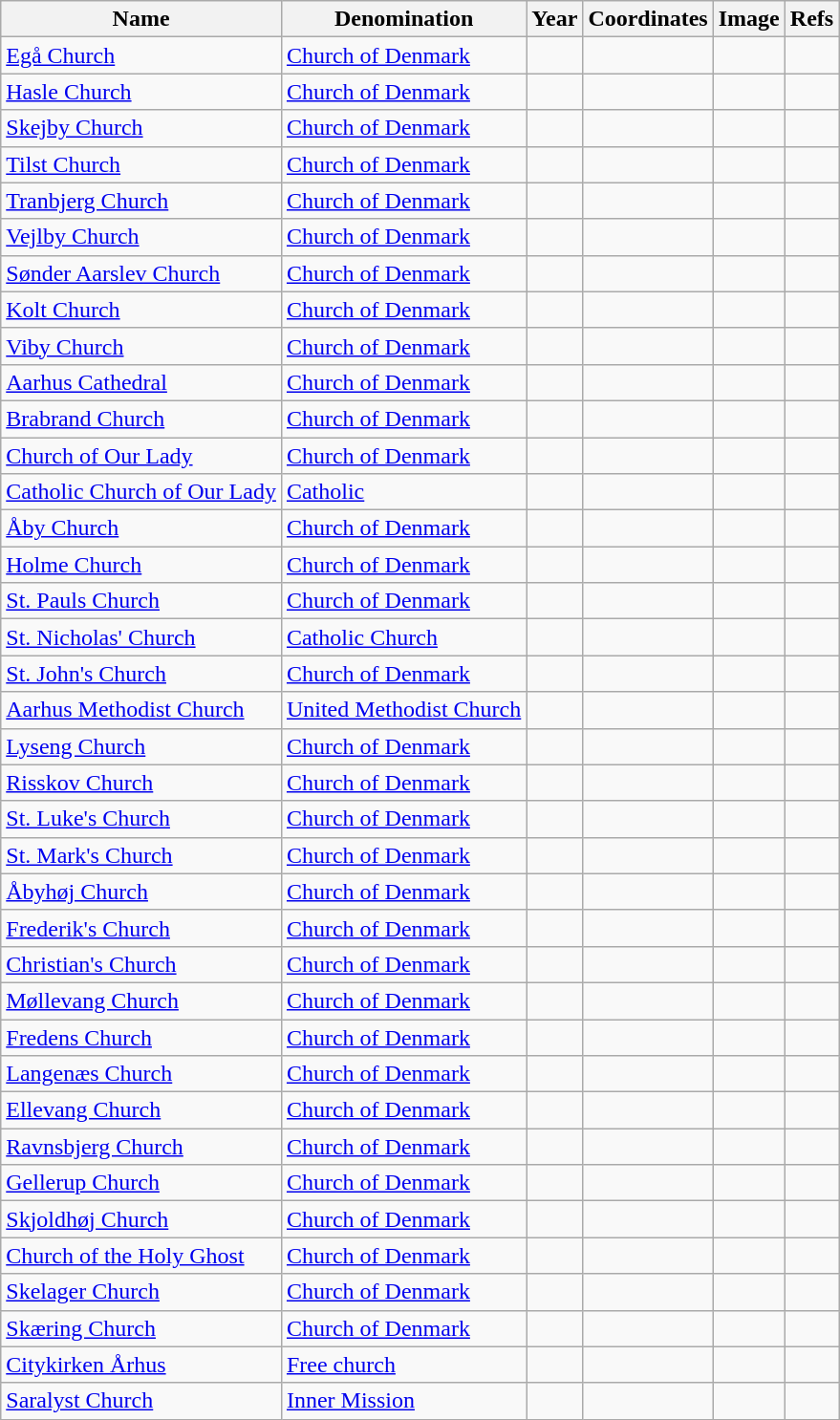<table class="wikitable sortable">
<tr>
<th>Name</th>
<th>Denomination</th>
<th>Year</th>
<th>Coordinates</th>
<th>Image</th>
<th>Refs</th>
</tr>
<tr>
<td><a href='#'>Egå Church</a></td>
<td><a href='#'>Church of Denmark</a></td>
<td></td>
<td></td>
<td></td>
<td></td>
</tr>
<tr>
<td><a href='#'>Hasle Church</a></td>
<td><a href='#'>Church of Denmark</a></td>
<td></td>
<td></td>
<td></td>
<td></td>
</tr>
<tr>
<td><a href='#'>Skejby Church</a></td>
<td><a href='#'>Church of Denmark</a></td>
<td></td>
<td></td>
<td></td>
<td></td>
</tr>
<tr>
<td><a href='#'>Tilst Church</a></td>
<td><a href='#'>Church of Denmark</a></td>
<td></td>
<td></td>
<td></td>
<td></td>
</tr>
<tr>
<td><a href='#'>Tranbjerg Church</a></td>
<td><a href='#'>Church of Denmark</a></td>
<td></td>
<td></td>
<td></td>
<td></td>
</tr>
<tr>
<td><a href='#'>Vejlby Church</a></td>
<td><a href='#'>Church of Denmark</a></td>
<td></td>
<td></td>
<td></td>
<td></td>
</tr>
<tr>
<td><a href='#'>Sønder Aarslev Church</a></td>
<td><a href='#'>Church of Denmark</a></td>
<td></td>
<td></td>
<td></td>
<td></td>
</tr>
<tr>
<td><a href='#'>Kolt Church</a></td>
<td><a href='#'>Church of Denmark</a></td>
<td></td>
<td></td>
<td></td>
<td></td>
</tr>
<tr>
<td><a href='#'>Viby Church</a></td>
<td><a href='#'>Church of Denmark</a></td>
<td></td>
<td></td>
<td></td>
<td></td>
</tr>
<tr>
<td><a href='#'>Aarhus Cathedral</a></td>
<td><a href='#'>Church of Denmark</a></td>
<td></td>
<td></td>
<td></td>
<td></td>
</tr>
<tr>
<td><a href='#'>Brabrand Church</a></td>
<td><a href='#'>Church of Denmark</a></td>
<td></td>
<td></td>
<td></td>
<td></td>
</tr>
<tr>
<td><a href='#'>Church of Our Lady</a></td>
<td><a href='#'>Church of Denmark</a></td>
<td></td>
<td></td>
<td></td>
<td></td>
</tr>
<tr>
<td><a href='#'>Catholic Church of Our Lady</a></td>
<td><a href='#'>Catholic</a></td>
<td></td>
<td></td>
<td></td>
<td></td>
</tr>
<tr>
<td><a href='#'>Åby Church</a></td>
<td><a href='#'>Church of Denmark</a></td>
<td></td>
<td></td>
<td></td>
<td></td>
</tr>
<tr>
<td><a href='#'>Holme Church</a></td>
<td><a href='#'>Church of Denmark</a></td>
<td></td>
<td></td>
<td></td>
<td></td>
</tr>
<tr>
<td><a href='#'>St. Pauls Church</a></td>
<td><a href='#'>Church of Denmark</a></td>
<td></td>
<td></td>
<td></td>
<td></td>
</tr>
<tr>
<td><a href='#'>St. Nicholas' Church</a></td>
<td><a href='#'>Catholic Church</a></td>
<td></td>
<td></td>
<td></td>
<td></td>
</tr>
<tr>
<td><a href='#'>St. John's Church</a></td>
<td><a href='#'>Church of Denmark</a></td>
<td></td>
<td></td>
<td></td>
<td></td>
</tr>
<tr>
<td><a href='#'>Aarhus Methodist Church</a></td>
<td><a href='#'>United Methodist Church</a></td>
<td></td>
<td></td>
<td></td>
<td></td>
</tr>
<tr>
<td><a href='#'>Lyseng Church</a></td>
<td><a href='#'>Church of Denmark</a></td>
<td></td>
<td></td>
<td></td>
<td></td>
</tr>
<tr>
<td><a href='#'>Risskov Church</a></td>
<td><a href='#'>Church of Denmark</a></td>
<td></td>
<td></td>
<td></td>
<td></td>
</tr>
<tr>
<td><a href='#'>St. Luke's Church</a></td>
<td><a href='#'>Church of Denmark</a></td>
<td></td>
<td></td>
<td></td>
<td></td>
</tr>
<tr>
<td><a href='#'>St. Mark's Church</a></td>
<td><a href='#'>Church of Denmark</a></td>
<td></td>
<td></td>
<td></td>
<td></td>
</tr>
<tr>
<td><a href='#'>Åbyhøj Church</a></td>
<td><a href='#'>Church of Denmark</a></td>
<td></td>
<td></td>
<td></td>
<td></td>
</tr>
<tr>
<td><a href='#'>Frederik's Church</a></td>
<td><a href='#'>Church of Denmark</a></td>
<td></td>
<td></td>
<td></td>
<td></td>
</tr>
<tr>
<td><a href='#'>Christian's Church</a></td>
<td><a href='#'>Church of Denmark</a></td>
<td></td>
<td></td>
<td></td>
<td></td>
</tr>
<tr>
<td><a href='#'>Møllevang Church</a></td>
<td><a href='#'>Church of Denmark</a></td>
<td></td>
<td></td>
<td></td>
<td></td>
</tr>
<tr>
<td><a href='#'>Fredens Church</a></td>
<td><a href='#'>Church of Denmark</a></td>
<td></td>
<td></td>
<td></td>
<td></td>
</tr>
<tr>
<td><a href='#'>Langenæs Church</a></td>
<td><a href='#'>Church of Denmark</a></td>
<td></td>
<td></td>
<td></td>
<td></td>
</tr>
<tr>
<td><a href='#'>Ellevang Church</a></td>
<td><a href='#'>Church of Denmark</a></td>
<td></td>
<td></td>
<td></td>
<td></td>
</tr>
<tr>
<td><a href='#'>Ravnsbjerg Church</a></td>
<td><a href='#'>Church of Denmark</a></td>
<td></td>
<td></td>
<td></td>
<td></td>
</tr>
<tr>
<td><a href='#'>Gellerup Church</a></td>
<td><a href='#'>Church of Denmark</a></td>
<td></td>
<td></td>
<td></td>
<td></td>
</tr>
<tr>
<td><a href='#'>Skjoldhøj Church</a></td>
<td><a href='#'>Church of Denmark</a></td>
<td></td>
<td></td>
<td></td>
<td></td>
</tr>
<tr>
<td><a href='#'>Church of the Holy Ghost</a></td>
<td><a href='#'>Church of Denmark</a></td>
<td></td>
<td></td>
<td></td>
<td></td>
</tr>
<tr>
<td><a href='#'>Skelager Church</a></td>
<td><a href='#'>Church of Denmark</a></td>
<td></td>
<td></td>
<td></td>
<td></td>
</tr>
<tr>
<td><a href='#'>Skæring Church</a></td>
<td><a href='#'>Church of Denmark</a></td>
<td></td>
<td></td>
<td></td>
<td></td>
</tr>
<tr>
<td><a href='#'>Citykirken Århus</a></td>
<td><a href='#'>Free church</a></td>
<td></td>
<td></td>
<td></td>
<td></td>
</tr>
<tr>
<td><a href='#'>Saralyst Church</a></td>
<td><a href='#'>Inner Mission</a></td>
<td></td>
<td></td>
<td></td>
<td></td>
</tr>
</table>
